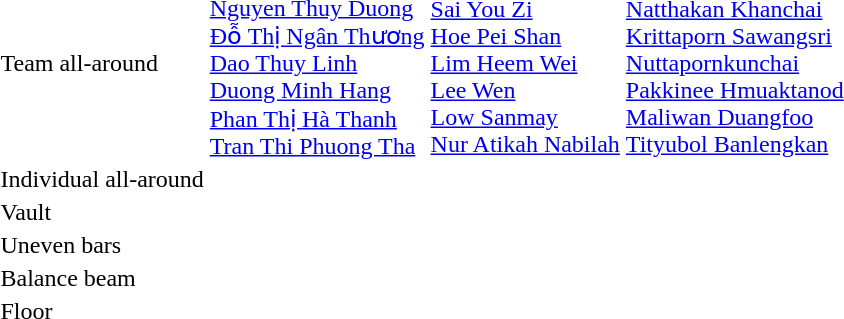<table>
<tr>
<td>Team all-around</td>
<td><br><a href='#'>Nguyen Thuy Duong</a><br><a href='#'>Đỗ Thị Ngân Thương</a><br><a href='#'>Dao Thuy Linh</a><br><a href='#'>Duong Minh Hang</a><br><a href='#'>Phan Thị Hà Thanh</a><br><a href='#'>Tran Thi Phuong Tha</a></td>
<td><br><a href='#'>Sai You Zi</a><br><a href='#'>Hoe Pei Shan</a><br><a href='#'>Lim Heem Wei</a><br><a href='#'>Lee Wen</a><br><a href='#'>Low Sanmay</a><br><a href='#'>Nur Atikah Nabilah</a></td>
<td><br><a href='#'>Natthakan Khanchai</a><br><a href='#'>Krittaporn Sawangsri</a><br><a href='#'>Nuttapornkunchai</a><br><a href='#'>Pakkinee Hmuaktanod</a><br><a href='#'>Maliwan Duangfoo</a><br><a href='#'>Tityubol Banlengkan</a></td>
</tr>
<tr>
<td>Individual all-around</td>
<td></td>
<td></td>
<td></td>
</tr>
<tr>
<td>Vault</td>
<td></td>
<td></td>
<td></td>
</tr>
<tr>
<td>Uneven bars</td>
<td></td>
<td></td>
<td></td>
</tr>
<tr>
<td>Balance beam</td>
<td></td>
<td></td>
<td></td>
</tr>
<tr>
<td>Floor</td>
<td></td>
<td></td>
<td></td>
</tr>
</table>
